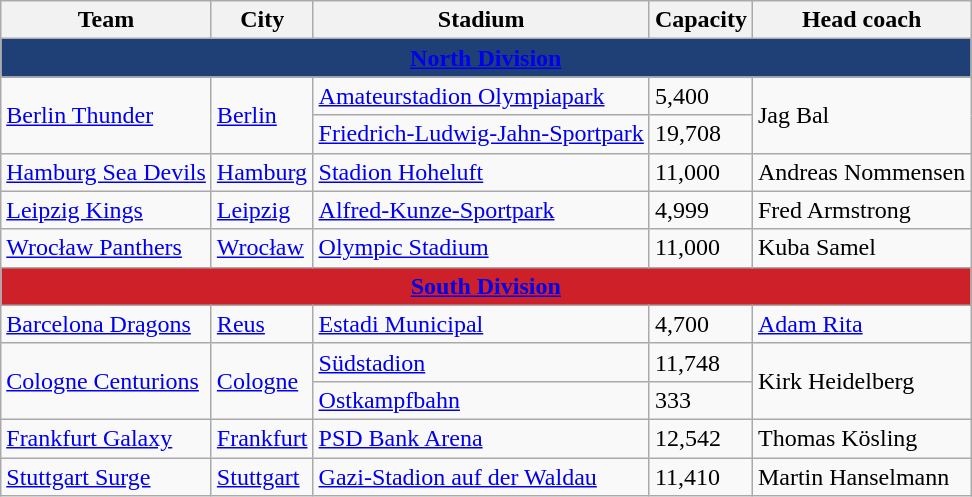<table class="wikitable">
<tr>
<th>Team</th>
<th>City</th>
<th>Stadium</th>
<th>Capacity</th>
<th>Head coach</th>
</tr>
<tr>
<th style="background:#1f3f77;" colspan="5"><a href='#'><span>North Division</span></a></th>
</tr>
<tr>
<td rowspan="2"><a href='#'>Berlin Thunder</a></td>
<td rowspan="2"> <a href='#'>Berlin</a></td>
<td><a href='#'>Amateurstadion Olympiapark</a></td>
<td>5,400</td>
<td rowspan="2"> Jag Bal</td>
</tr>
<tr>
<td><a href='#'>Friedrich-Ludwig-Jahn-Sportpark</a></td>
<td>19,708</td>
</tr>
<tr>
<td><a href='#'>Hamburg Sea Devils</a></td>
<td> <a href='#'>Hamburg</a></td>
<td><a href='#'>Stadion Hoheluft</a></td>
<td>11,000</td>
<td> Andreas Nommensen</td>
</tr>
<tr>
<td><a href='#'>Leipzig Kings</a></td>
<td> <a href='#'>Leipzig</a></td>
<td><a href='#'>Alfred-Kunze-Sportpark</a></td>
<td>4,999</td>
<td> Fred Armstrong</td>
</tr>
<tr>
<td><a href='#'>Wrocław Panthers</a></td>
<td> <a href='#'>Wrocław</a></td>
<td><a href='#'>Olympic Stadium</a></td>
<td>11,000</td>
<td> Kuba Samel</td>
</tr>
<tr>
<th style="background:#cd2028;" colspan="6"><a href='#'><span>South Division</span></a></th>
</tr>
<tr>
<td><a href='#'>Barcelona Dragons</a></td>
<td> <a href='#'>Reus</a></td>
<td><a href='#'>Estadi Municipal</a></td>
<td>4,700</td>
<td> <a href='#'>Adam Rita</a></td>
</tr>
<tr>
<td rowspan="2"><a href='#'>Cologne Centurions</a></td>
<td rowspan="2"> <a href='#'>Cologne</a></td>
<td><a href='#'>Südstadion</a></td>
<td>11,748</td>
<td rowspan="2"> Kirk Heidelberg</td>
</tr>
<tr>
<td><a href='#'>Ostkampfbahn</a></td>
<td>333</td>
</tr>
<tr>
<td><a href='#'>Frankfurt Galaxy</a></td>
<td> <a href='#'>Frankfurt</a></td>
<td><a href='#'>PSD Bank Arena</a></td>
<td>12,542</td>
<td> Thomas Kösling</td>
</tr>
<tr>
<td><a href='#'>Stuttgart Surge</a></td>
<td> <a href='#'>Stuttgart</a></td>
<td><a href='#'>Gazi-Stadion auf der Waldau</a></td>
<td>11,410</td>
<td> Martin Hanselmann</td>
</tr>
</table>
